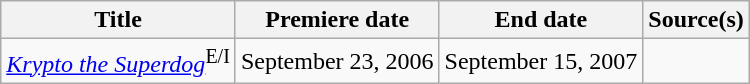<table class="wikitable sortable">
<tr>
<th>Title</th>
<th>Premiere date</th>
<th>End date</th>
<th>Source(s)</th>
</tr>
<tr>
<td><em><a href='#'>Krypto the Superdog</a></em><sup>E/I</sup></td>
<td>September 23, 2006</td>
<td>September 15, 2007</td>
<td></td>
</tr>
</table>
